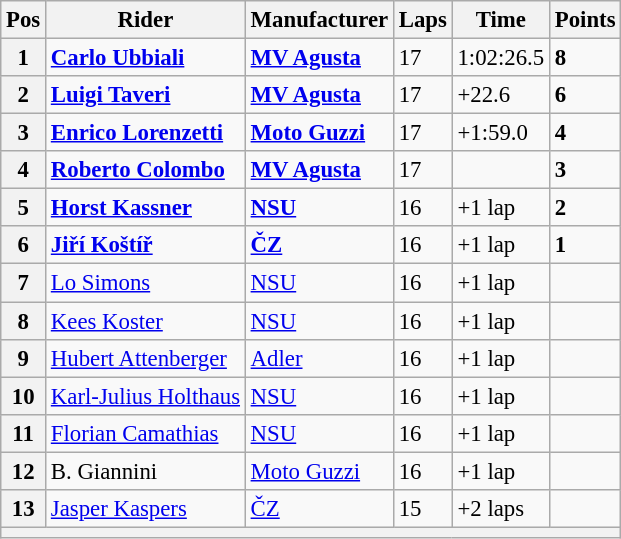<table class="wikitable" style="font-size: 95%;">
<tr>
<th>Pos</th>
<th>Rider</th>
<th>Manufacturer</th>
<th>Laps</th>
<th>Time</th>
<th>Points</th>
</tr>
<tr>
<th>1</th>
<td> <strong><a href='#'>Carlo Ubbiali</a></strong></td>
<td><strong><a href='#'>MV Agusta</a></strong></td>
<td>17</td>
<td>1:02:26.5</td>
<td><strong>8</strong></td>
</tr>
<tr>
<th>2</th>
<td> <strong><a href='#'>Luigi Taveri</a></strong></td>
<td><strong><a href='#'>MV Agusta</a></strong></td>
<td>17</td>
<td>+22.6</td>
<td><strong>6</strong></td>
</tr>
<tr>
<th>3</th>
<td> <strong><a href='#'>Enrico Lorenzetti</a></strong></td>
<td><strong><a href='#'>Moto Guzzi</a></strong></td>
<td>17</td>
<td>+1:59.0</td>
<td><strong>4</strong></td>
</tr>
<tr>
<th>4</th>
<td> <strong><a href='#'>Roberto Colombo</a></strong></td>
<td><strong><a href='#'>MV Agusta</a></strong></td>
<td>17</td>
<td></td>
<td><strong>3</strong></td>
</tr>
<tr>
<th>5</th>
<td> <strong><a href='#'>Horst Kassner</a></strong></td>
<td><strong><a href='#'>NSU</a></strong></td>
<td>16</td>
<td>+1 lap</td>
<td><strong>2</strong></td>
</tr>
<tr>
<th>6</th>
<td> <strong><a href='#'>Jiří Koštíř</a></strong></td>
<td><strong><a href='#'>ČZ</a></strong></td>
<td>16</td>
<td>+1 lap</td>
<td><strong>1</strong></td>
</tr>
<tr>
<th>7</th>
<td> <a href='#'>Lo Simons</a></td>
<td><a href='#'>NSU</a></td>
<td>16</td>
<td>+1 lap</td>
<td></td>
</tr>
<tr>
<th>8</th>
<td> <a href='#'>Kees Koster</a></td>
<td><a href='#'>NSU</a></td>
<td>16</td>
<td>+1 lap</td>
<td></td>
</tr>
<tr>
<th>9</th>
<td> <a href='#'>Hubert Attenberger</a></td>
<td><a href='#'>Adler</a></td>
<td>16</td>
<td>+1 lap</td>
<td></td>
</tr>
<tr>
<th>10</th>
<td> <a href='#'>Karl-Julius Holthaus</a></td>
<td><a href='#'>NSU</a></td>
<td>16</td>
<td>+1 lap</td>
<td></td>
</tr>
<tr>
<th>11</th>
<td> <a href='#'>Florian Camathias</a></td>
<td><a href='#'>NSU</a></td>
<td>16</td>
<td>+1 lap</td>
<td></td>
</tr>
<tr>
<th>12</th>
<td> B. Giannini</td>
<td><a href='#'>Moto Guzzi</a></td>
<td>16</td>
<td>+1 lap</td>
<td></td>
</tr>
<tr>
<th>13</th>
<td> <a href='#'>Jasper Kaspers</a></td>
<td><a href='#'>ČZ</a></td>
<td>15</td>
<td>+2 laps</td>
<td></td>
</tr>
<tr>
<th colspan=6></th>
</tr>
</table>
